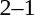<table style="text-align:center">
<tr>
<th width=200></th>
<th width=100></th>
<th width=200></th>
</tr>
<tr>
<td align=right></td>
<td>2–1</td>
<td align=left></td>
</tr>
<tr>
</tr>
</table>
